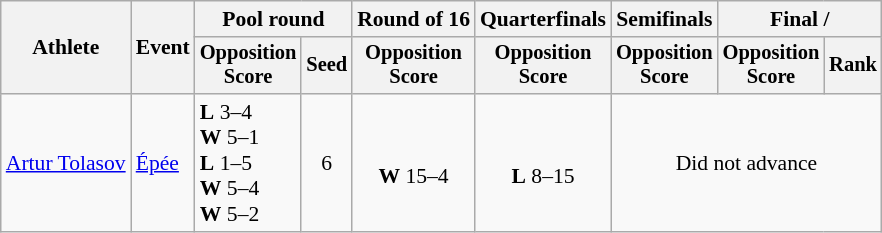<table class=wikitable style="text-align:center;font-size:90%">
<tr>
<th rowspan=2>Athlete</th>
<th rowspan=2>Event</th>
<th colspan=2>Pool round</th>
<th>Round of 16</th>
<th>Quarterfinals</th>
<th>Semifinals</th>
<th colspan=2>Final / </th>
</tr>
<tr style="font-size:95%">
<th>Opposition<br>Score</th>
<th>Seed</th>
<th>Opposition<br>Score</th>
<th>Opposition<br>Score</th>
<th>Opposition<br>Score</th>
<th>Opposition<br>Score</th>
<th>Rank</th>
</tr>
<tr>
<td align=left><a href='#'>Artur Tolasov</a></td>
<td align=left><a href='#'>Épée</a></td>
<td align=left> <strong>L</strong> 3–4<br> <strong>W</strong> 5–1<br> <strong>L</strong> 1–5<br> <strong>W</strong> 5–4<br> <strong>W</strong> 5–2</td>
<td>6</td>
<td><br><strong>W</strong> 15–4</td>
<td><br><strong>L</strong> 8–15</td>
<td colspan=3>Did not advance</td>
</tr>
</table>
